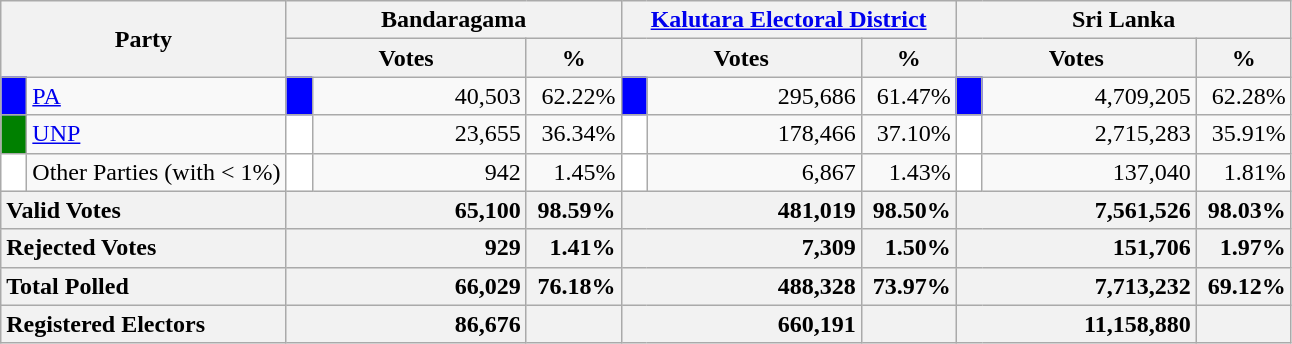<table class="wikitable">
<tr>
<th colspan="2" width="144px"rowspan="2">Party</th>
<th colspan="3" width="216px">Bandaragama</th>
<th colspan="3" width="216px"><a href='#'>Kalutara Electoral District</a></th>
<th colspan="3" width="216px">Sri Lanka</th>
</tr>
<tr>
<th colspan="2" width="144px">Votes</th>
<th>%</th>
<th colspan="2" width="144px">Votes</th>
<th>%</th>
<th colspan="2" width="144px">Votes</th>
<th>%</th>
</tr>
<tr>
<td style="background-color:blue;" width="10px"></td>
<td style="text-align:left;"><a href='#'>PA</a></td>
<td style="background-color:blue;" width="10px"></td>
<td style="text-align:right;">40,503</td>
<td style="text-align:right;">62.22%</td>
<td style="background-color:blue;" width="10px"></td>
<td style="text-align:right;">295,686</td>
<td style="text-align:right;">61.47%</td>
<td style="background-color:blue;" width="10px"></td>
<td style="text-align:right;">4,709,205</td>
<td style="text-align:right;">62.28%</td>
</tr>
<tr>
<td style="background-color:green;" width="10px"></td>
<td style="text-align:left;"><a href='#'>UNP</a></td>
<td style="background-color:white;" width="10px"></td>
<td style="text-align:right;">23,655</td>
<td style="text-align:right;">36.34%</td>
<td style="background-color:white;" width="10px"></td>
<td style="text-align:right;">178,466</td>
<td style="text-align:right;">37.10%</td>
<td style="background-color:white;" width="10px"></td>
<td style="text-align:right;">2,715,283</td>
<td style="text-align:right;">35.91%</td>
</tr>
<tr>
<td style="background-color:white;" width="10px"></td>
<td style="text-align:left;">Other Parties (with < 1%)</td>
<td style="background-color:white;" width="10px"></td>
<td style="text-align:right;">942</td>
<td style="text-align:right;">1.45%</td>
<td style="background-color:white;" width="10px"></td>
<td style="text-align:right;">6,867</td>
<td style="text-align:right;">1.43%</td>
<td style="background-color:white;" width="10px"></td>
<td style="text-align:right;">137,040</td>
<td style="text-align:right;">1.81%</td>
</tr>
<tr>
<th colspan="2" width="144px"style="text-align:left;">Valid Votes</th>
<th style="text-align:right;"colspan="2" width="144px">65,100</th>
<th style="text-align:right;">98.59%</th>
<th style="text-align:right;"colspan="2" width="144px">481,019</th>
<th style="text-align:right;">98.50%</th>
<th style="text-align:right;"colspan="2" width="144px">7,561,526</th>
<th style="text-align:right;">98.03%</th>
</tr>
<tr>
<th colspan="2" width="144px"style="text-align:left;">Rejected Votes</th>
<th style="text-align:right;"colspan="2" width="144px">929</th>
<th style="text-align:right;">1.41%</th>
<th style="text-align:right;"colspan="2" width="144px">7,309</th>
<th style="text-align:right;">1.50%</th>
<th style="text-align:right;"colspan="2" width="144px">151,706</th>
<th style="text-align:right;">1.97%</th>
</tr>
<tr>
<th colspan="2" width="144px"style="text-align:left;">Total Polled</th>
<th style="text-align:right;"colspan="2" width="144px">66,029</th>
<th style="text-align:right;">76.18%</th>
<th style="text-align:right;"colspan="2" width="144px">488,328</th>
<th style="text-align:right;">73.97%</th>
<th style="text-align:right;"colspan="2" width="144px">7,713,232</th>
<th style="text-align:right;">69.12%</th>
</tr>
<tr>
<th colspan="2" width="144px"style="text-align:left;">Registered Electors</th>
<th style="text-align:right;"colspan="2" width="144px">86,676</th>
<th></th>
<th style="text-align:right;"colspan="2" width="144px">660,191</th>
<th></th>
<th style="text-align:right;"colspan="2" width="144px">11,158,880</th>
<th></th>
</tr>
</table>
